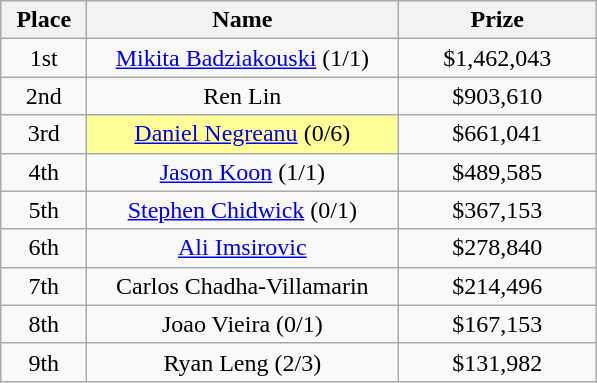<table class="wikitable">
<tr>
<th width="50">Place</th>
<th width="200">Name</th>
<th width="125">Prize</th>
</tr>
<tr>
<td align = "center">1st</td>
<td align = "center"><a href='#'>Mikita Badziakouski</a> (1/1)</td>
<td align="center">$1,462,043</td>
</tr>
<tr>
<td align = "center">2nd</td>
<td align = "center">Ren Lin</td>
<td align="center">$903,610</td>
</tr>
<tr>
<td align = "center">3rd</td>
<td align = "center" "center" bgcolor="#FFFF99"><a href='#'>Daniel Negreanu</a> (0/6)</td>
<td align="center">$661,041</td>
</tr>
<tr>
<td align = "center">4th</td>
<td align = "center"><a href='#'>Jason Koon</a> (1/1)</td>
<td align="center">$489,585</td>
</tr>
<tr>
<td align = "center">5th</td>
<td align = "center"><a href='#'>Stephen Chidwick</a> (0/1)</td>
<td align="center">$367,153</td>
</tr>
<tr>
<td align = "center">6th</td>
<td align = "center"><a href='#'>Ali Imsirovic</a></td>
<td align="center">$278,840</td>
</tr>
<tr>
<td align = "center">7th</td>
<td align = "center">Carlos Chadha-Villamarin</td>
<td align="center">$214,496</td>
</tr>
<tr>
<td align = "center">8th</td>
<td align = "center">Joao Vieira (0/1)</td>
<td align="center">$167,153</td>
</tr>
<tr>
<td align = "center">9th</td>
<td align = "center">Ryan Leng (2/3)</td>
<td align="center">$131,982</td>
</tr>
</table>
